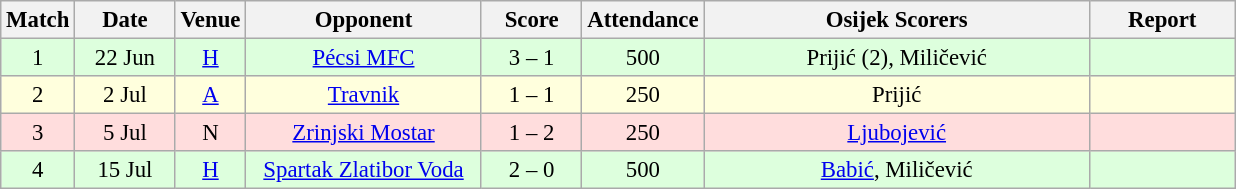<table class="wikitable sortable" style="text-align: center; font-size:95%;">
<tr>
<th width="30">Match</th>
<th width="60">Date<br></th>
<th width="20">Venue<br></th>
<th width="150">Opponent<br></th>
<th width="60">Score<br></th>
<th width="40">Attendance<br></th>
<th width="250">Osijek Scorers</th>
<th width="90" class="unsortable">Report</th>
</tr>
<tr bgcolor="#ddffdd">
<td>1</td>
<td>22 Jun</td>
<td><a href='#'>H</a></td>
<td><a href='#'>Pécsi MFC</a> </td>
<td>3 – 1</td>
<td>500</td>
<td>Prijić (2), Miličević</td>
<td></td>
</tr>
<tr bgcolor="#ffffdd">
<td>2</td>
<td>2 Jul</td>
<td><a href='#'>A</a> </td>
<td><a href='#'>Travnik</a> </td>
<td>1 – 1</td>
<td>250</td>
<td>Prijić</td>
<td></td>
</tr>
<tr bgcolor="#ffdddd">
<td>3</td>
<td>5 Jul</td>
<td>N </td>
<td><a href='#'>Zrinjski Mostar</a> </td>
<td>1 – 2</td>
<td>250</td>
<td><a href='#'>Ljubojević</a></td>
<td></td>
</tr>
<tr bgcolor="#ddffdd">
<td>4</td>
<td>15 Jul</td>
<td><a href='#'>H</a></td>
<td><a href='#'>Spartak Zlatibor Voda</a> </td>
<td>2 – 0</td>
<td>500</td>
<td><a href='#'>Babić</a>, Miličević</td>
<td></td>
</tr>
</table>
